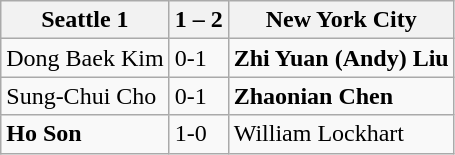<table class="wikitable">
<tr>
<th>Seattle 1</th>
<th>1 – 2</th>
<th>New York City</th>
</tr>
<tr>
<td>Dong Baek Kim</td>
<td>0-1</td>
<td><strong>Zhi Yuan (Andy) Liu</strong></td>
</tr>
<tr>
<td>Sung-Chui Cho</td>
<td>0-1</td>
<td><strong>Zhaonian Chen</strong></td>
</tr>
<tr>
<td><strong>Ho Son</strong></td>
<td>1-0</td>
<td>William Lockhart</td>
</tr>
</table>
